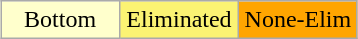<table class="wikitable" style="margin:1em auto; text-align:center;">
<tr>
<td style="background:#FFFFCC" ; padding-left: 1em;" width="33%"="Center">Bottom</td>
<td style="background:#FBF373" ; padding-left: 1em;" width="33%"="Center">Eliminated</td>
<td style="background:orange" ; padding-left: 1em;" width="33%"="Center">None-Elim</td>
</tr>
</table>
